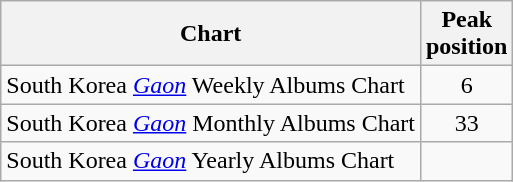<table class="wikitable" style="text-align:center;">
<tr>
<th>Chart</th>
<th>Peak<br>position</th>
</tr>
<tr>
<td style="text-align:left;">South Korea <em><a href='#'>Gaon</a></em> Weekly Albums Chart</td>
<td align="center">6</td>
</tr>
<tr>
<td style="text-align:left;">South Korea <em><a href='#'>Gaon</a></em> Monthly Albums Chart</td>
<td align="center">33</td>
</tr>
<tr>
<td style="text-align:left;">South Korea <em><a href='#'>Gaon</a></em> Yearly Albums Chart</td>
<td align="center"></td>
</tr>
</table>
